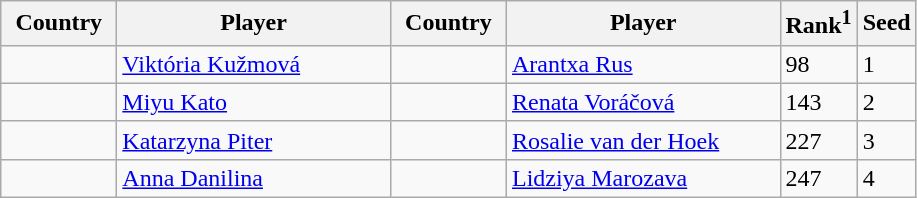<table class="sortable wikitable">
<tr>
<th width="70">Country</th>
<th width="175">Player</th>
<th width="70">Country</th>
<th width="175">Player</th>
<th>Rank<sup>1</sup></th>
<th>Seed</th>
</tr>
<tr>
<td></td>
<td><a href='#'>Viktória Kužmová</a></td>
<td></td>
<td><a href='#'>Arantxa Rus</a></td>
<td>98</td>
<td>1</td>
</tr>
<tr>
<td></td>
<td><a href='#'>Miyu Kato</a></td>
<td></td>
<td><a href='#'>Renata Voráčová</a></td>
<td>143</td>
<td>2</td>
</tr>
<tr>
<td></td>
<td><a href='#'>Katarzyna Piter</a></td>
<td></td>
<td><a href='#'>Rosalie van der Hoek</a></td>
<td>227</td>
<td>3</td>
</tr>
<tr>
<td></td>
<td><a href='#'>Anna Danilina</a></td>
<td></td>
<td><a href='#'>Lidziya Marozava</a></td>
<td>247</td>
<td>4</td>
</tr>
</table>
